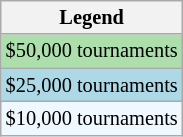<table class="wikitable" style="font-size:85%;">
<tr>
<th>Legend</th>
</tr>
<tr style="background:#addfad;">
<td>$50,000 tournaments</td>
</tr>
<tr style="background:lightblue;">
<td>$25,000 tournaments</td>
</tr>
<tr style="background:#f0f8ff;">
<td>$10,000 tournaments</td>
</tr>
</table>
